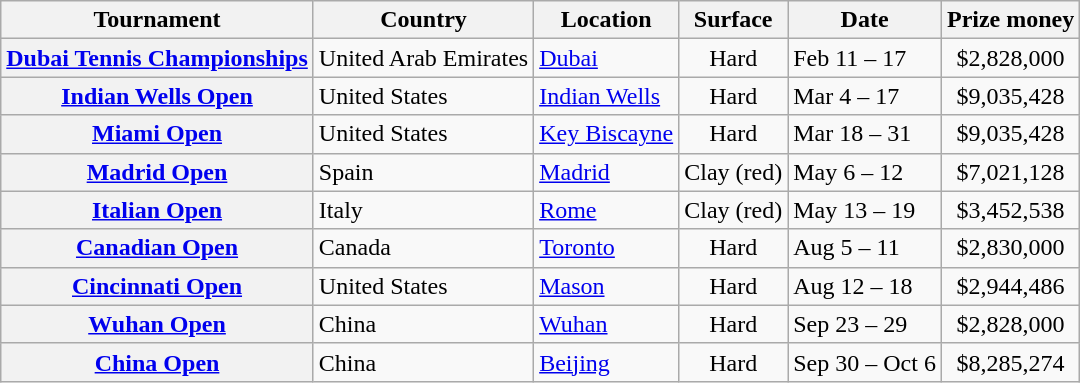<table class="wikitable plainrowheaders nowrap">
<tr>
<th scope="col">Tournament</th>
<th scope="col">Country</th>
<th scope="col">Location</th>
<th scope="col">Surface</th>
<th scope="col">Date</th>
<th scope="col">Prize money</th>
</tr>
<tr>
<th scope="row"><a href='#'>Dubai Tennis Championships</a></th>
<td>United Arab Emirates</td>
<td><a href='#'>Dubai</a></td>
<td align="center">Hard</td>
<td>Feb 11 – 17</td>
<td align="center">$2,828,000</td>
</tr>
<tr>
<th scope="row"><a href='#'>Indian Wells Open</a></th>
<td>United States</td>
<td><a href='#'>Indian Wells</a></td>
<td align="center">Hard</td>
<td>Mar 4 – 17</td>
<td align="center">$9,035,428</td>
</tr>
<tr>
<th scope="row"><a href='#'>Miami Open</a></th>
<td>United States</td>
<td><a href='#'>Key Biscayne</a></td>
<td align="center">Hard</td>
<td>Mar 18 – 31</td>
<td align="center">$9,035,428</td>
</tr>
<tr>
<th scope="row"><a href='#'>Madrid Open</a></th>
<td>Spain</td>
<td><a href='#'>Madrid</a></td>
<td align="center">Clay (red)</td>
<td>May 6 – 12</td>
<td align="center">$7,021,128</td>
</tr>
<tr>
<th scope="row"><a href='#'>Italian Open</a></th>
<td>Italy</td>
<td><a href='#'>Rome</a></td>
<td align="center">Clay (red)</td>
<td>May 13 – 19</td>
<td align="center">$3,452,538</td>
</tr>
<tr>
<th scope="row"><a href='#'>Canadian Open</a></th>
<td>Canada</td>
<td><a href='#'>Toronto</a></td>
<td align="center">Hard</td>
<td>Aug 5 – 11</td>
<td align="center">$2,830,000</td>
</tr>
<tr>
<th scope="row"><a href='#'>Cincinnati Open</a></th>
<td>United States</td>
<td><a href='#'>Mason</a></td>
<td align="center">Hard</td>
<td>Aug 12 – 18</td>
<td align="center">$2,944,486</td>
</tr>
<tr>
<th scope="row"><a href='#'>Wuhan Open</a></th>
<td>China</td>
<td><a href='#'>Wuhan</a></td>
<td align="center">Hard</td>
<td>Sep 23 – 29</td>
<td align="center">$2,828,000</td>
</tr>
<tr>
<th scope="row"><a href='#'>China Open</a></th>
<td>China</td>
<td><a href='#'>Beijing</a></td>
<td align="center">Hard</td>
<td>Sep 30 – Oct 6</td>
<td align="center">$8,285,274</td>
</tr>
</table>
